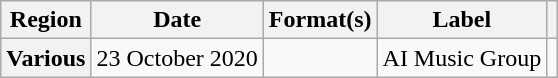<table class="wikitable plainrowheaders">
<tr>
<th scope="col">Region</th>
<th scope="col">Date</th>
<th scope="col">Format(s)</th>
<th scope="col">Label</th>
<th scope="col"></th>
</tr>
<tr>
<th scope="row">Various</th>
<td>23 October 2020</td>
<td></td>
<td>AI Music Group</td>
<td></td>
</tr>
</table>
